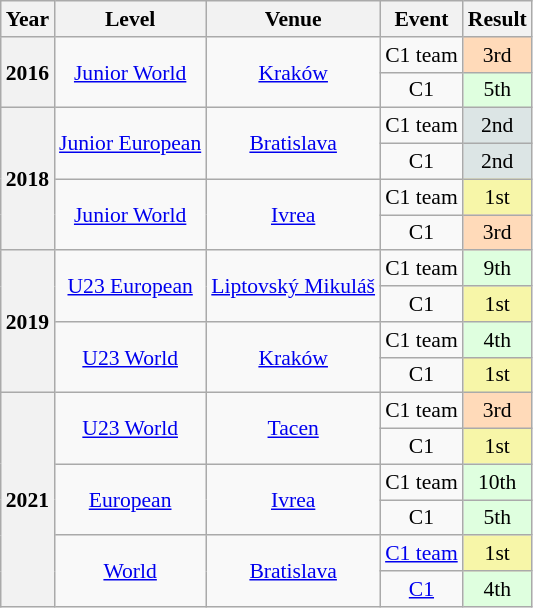<table class="wikitable" style="font-size: 90%; text-align: center">
<tr>
<th>Year</th>
<th>Level</th>
<th>Venue</th>
<th>Event</th>
<th>Result</th>
</tr>
<tr>
<th rowspan=2>2016</th>
<td rowspan=2><a href='#'>Junior World</a></td>
<td rowspan=2> <a href='#'>Kraków</a></td>
<td>C1 team</td>
<td style="background:#FFDAB9;">3rd</td>
</tr>
<tr>
<td>C1</td>
<td style="background:#DFFFDF;">5th</td>
</tr>
<tr>
<th rowspan=4>2018</th>
<td rowspan=2><a href='#'>Junior European</a></td>
<td rowspan=2> <a href='#'>Bratislava</a></td>
<td>C1 team</td>
<td style="background:#DCE5E5;">2nd</td>
</tr>
<tr>
<td>C1</td>
<td style="background:#DCE5E5;">2nd</td>
</tr>
<tr>
<td rowspan=2><a href='#'>Junior World</a></td>
<td rowspan=2> <a href='#'>Ivrea</a></td>
<td>C1 team</td>
<td style="background:#F7F6A8;">1st</td>
</tr>
<tr>
<td>C1</td>
<td style="background:#FFDAB9;">3rd</td>
</tr>
<tr>
<th rowspan=4>2019</th>
<td rowspan=2><a href='#'>U23 European</a></td>
<td rowspan=2> <a href='#'>Liptovský Mikuláš</a></td>
<td>C1 team</td>
<td style="background:#DFFFDF;">9th</td>
</tr>
<tr>
<td>C1</td>
<td style="background:#F7F6A8;">1st</td>
</tr>
<tr>
<td rowspan=2><a href='#'>U23 World</a></td>
<td rowspan=2> <a href='#'>Kraków</a></td>
<td>C1 team</td>
<td style="background:#DFFFDF;">4th</td>
</tr>
<tr>
<td>C1</td>
<td style="background:#F7F6A8;">1st</td>
</tr>
<tr>
<th rowspan=6>2021</th>
<td rowspan=2><a href='#'>U23 World</a></td>
<td rowspan=2> <a href='#'>Tacen</a></td>
<td>C1 team</td>
<td style="background:#FFDAB9;">3rd</td>
</tr>
<tr>
<td>C1</td>
<td style="background:#F7F6A8;">1st</td>
</tr>
<tr>
<td rowspan=2><a href='#'>European</a></td>
<td rowspan=2> <a href='#'>Ivrea</a></td>
<td>C1 team</td>
<td style="background:#DFFFDF;">10th</td>
</tr>
<tr>
<td>C1</td>
<td style="background:#DFFFDF;">5th</td>
</tr>
<tr>
<td rowspan=2><a href='#'>World</a></td>
<td rowspan=2> <a href='#'>Bratislava</a></td>
<td><a href='#'>C1 team</a></td>
<td style="background:#F7F6A8;">1st</td>
</tr>
<tr>
<td><a href='#'>C1</a></td>
<td style="background:#DFFFDF;">4th</td>
</tr>
</table>
